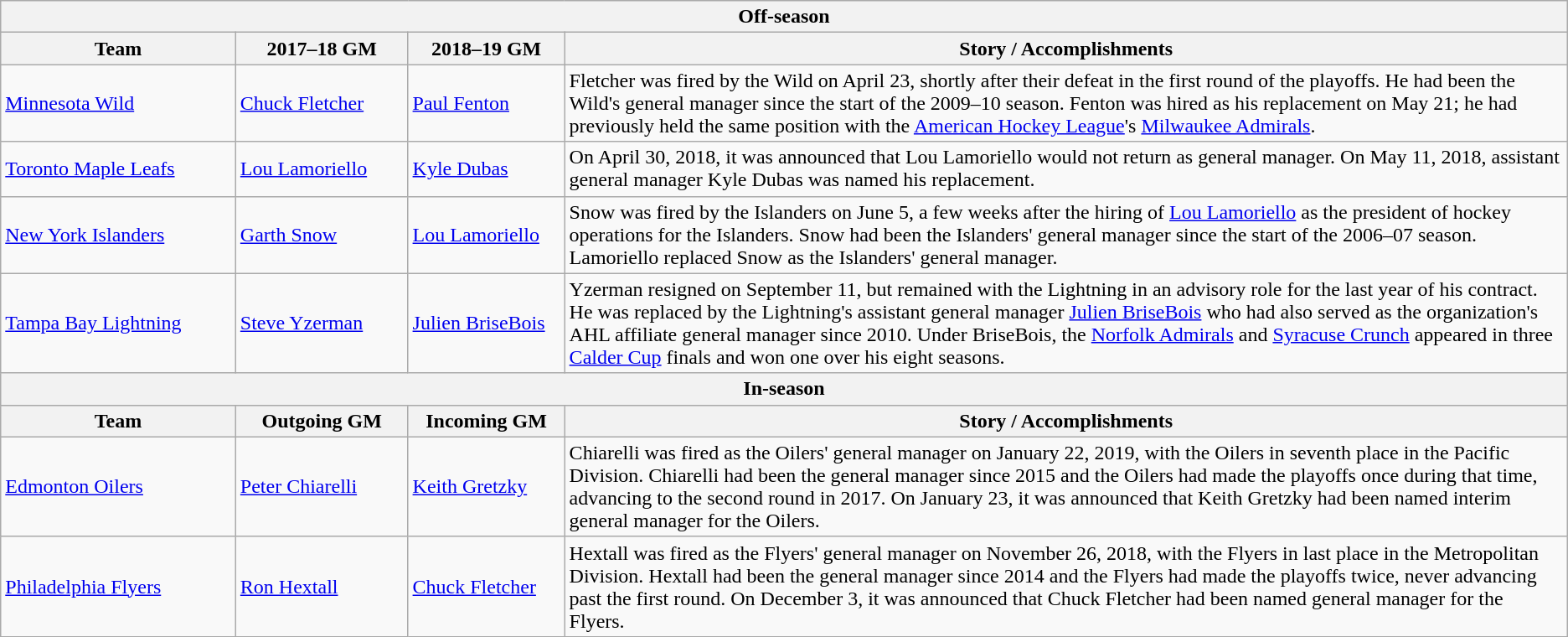<table class="wikitable">
<tr>
<th colspan="4">Off-season</th>
</tr>
<tr>
<th style="width:13%;">Team</th>
<th style="width:11%;">2017–18 GM</th>
<th style="width:10%;">2018–19 GM</th>
<th>Story / Accomplishments</th>
</tr>
<tr>
<td><a href='#'>Minnesota Wild</a></td>
<td><a href='#'>Chuck Fletcher</a></td>
<td><a href='#'>Paul Fenton</a></td>
<td>Fletcher was fired by the Wild on April 23, shortly after their defeat in the first round of the playoffs. He had been the Wild's general manager since the start of the 2009–10 season. Fenton was hired as his replacement on May 21; he had previously held the same position with the <a href='#'>American Hockey League</a>'s <a href='#'>Milwaukee Admirals</a>.</td>
</tr>
<tr>
<td><a href='#'>Toronto Maple Leafs</a></td>
<td><a href='#'>Lou Lamoriello</a></td>
<td><a href='#'>Kyle Dubas</a></td>
<td>On April 30, 2018, it was announced that Lou Lamoriello would not return as general manager. On May 11, 2018, assistant general manager Kyle Dubas was named his replacement.</td>
</tr>
<tr>
<td><a href='#'>New York Islanders</a></td>
<td><a href='#'>Garth Snow</a></td>
<td><a href='#'>Lou Lamoriello</a></td>
<td>Snow was fired by the Islanders on June 5, a few weeks after the hiring of <a href='#'>Lou Lamoriello</a> as the president of hockey operations for the Islanders. Snow had been the Islanders' general manager since the start of the 2006–07 season. Lamoriello replaced Snow as the Islanders' general manager.</td>
</tr>
<tr>
<td><a href='#'>Tampa Bay Lightning</a></td>
<td><a href='#'>Steve Yzerman</a></td>
<td><a href='#'>Julien BriseBois</a></td>
<td>Yzerman resigned on September 11, but remained with the Lightning in an advisory role for the last year of his contract. He was replaced by the Lightning's assistant general manager <a href='#'>Julien BriseBois</a> who had also served as the organization's AHL affiliate general manager since 2010. Under BriseBois, the <a href='#'>Norfolk Admirals</a> and <a href='#'>Syracuse Crunch</a> appeared in three <a href='#'>Calder Cup</a> finals and won one over his eight seasons.</td>
</tr>
<tr>
<th colspan="4">In-season</th>
</tr>
<tr>
<th style="width:15%;">Team</th>
<th style="width:10%;">Outgoing GM</th>
<th style="width:10%;">Incoming GM</th>
<th>Story / Accomplishments</th>
</tr>
<tr>
<td><a href='#'>Edmonton Oilers</a></td>
<td><a href='#'>Peter Chiarelli</a></td>
<td><a href='#'>Keith Gretzky</a></td>
<td>Chiarelli was fired as the Oilers' general manager on January 22, 2019, with the Oilers in seventh place in the Pacific Division. Chiarelli had been the general manager since 2015 and the Oilers had made the playoffs once during that time, advancing to the second round in 2017. On January 23, it was announced that Keith Gretzky had been named interim general manager for the Oilers.</td>
</tr>
<tr>
<td><a href='#'>Philadelphia Flyers</a></td>
<td><a href='#'>Ron Hextall</a></td>
<td><a href='#'>Chuck Fletcher</a></td>
<td>Hextall was fired as the Flyers' general manager on November 26, 2018, with the Flyers in last place in the Metropolitan Division. Hextall had been the general manager since 2014 and the Flyers had made the playoffs twice, never advancing past the first round. On December 3, it was announced that Chuck Fletcher had been named general manager for the Flyers.</td>
</tr>
</table>
